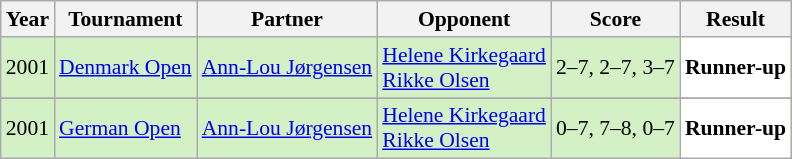<table class="sortable wikitable" style="font-size: 90%;">
<tr>
<th>Year</th>
<th>Tournament</th>
<th>Partner</th>
<th>Opponent</th>
<th>Score</th>
<th>Result</th>
</tr>
<tr style="background:#D4F1C5">
<td align="center">2001</td>
<td align="left"><a href='#'>Denmark Open</a></td>
<td align="left"> <a href='#'>Ann-Lou Jørgensen</a></td>
<td align="left"> <a href='#'>Helene Kirkegaard</a> <br>  <a href='#'>Rikke Olsen</a></td>
<td align="left">2–7, 2–7, 3–7</td>
<td style="text-align:left; background:white"> <strong>Runner-up</strong></td>
</tr>
<tr>
</tr>
<tr style="background:#D4F1C5">
<td align="center">2001</td>
<td align="left"><a href='#'>German Open</a></td>
<td align="left"> <a href='#'>Ann-Lou Jørgensen</a></td>
<td align="left"> <a href='#'>Helene Kirkegaard</a> <br>  <a href='#'>Rikke Olsen</a></td>
<td align="left">0–7, 7–8, 0–7</td>
<td style="text-align:left; background:white"> <strong>Runner-up</strong></td>
</tr>
</table>
